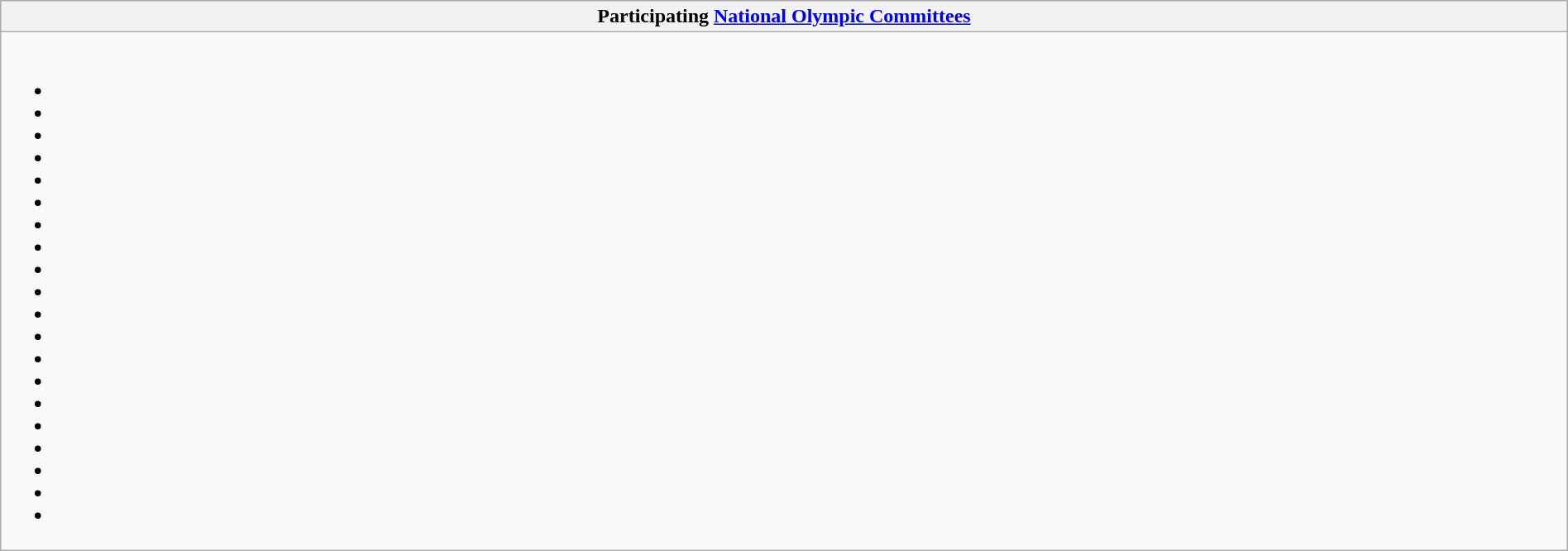<table class="wikitable collapsible" style="width:100%;">
<tr>
<th>Participating <a href='#'>National Olympic Committees</a></th>
</tr>
<tr>
<td><br><ul><li></li><li></li><li></li><li></li><li></li><li></li><li></li><li></li><li></li><li></li><li></li><li></li><li></li><li></li><li></li><li></li><li></li><li></li><li></li><li></li></ul></td>
</tr>
</table>
